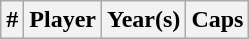<table class="wikitable sortable">
<tr>
<th width=>#</th>
<th width=>Player</th>
<th width=>Year(s)</th>
<th width=>Caps<br></th>
</tr>
</table>
